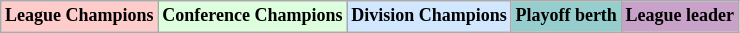<table class="wikitable"  style="text-align:center; font-size:75%;">
<tr>
<td style="background:#fcc;"><strong>League Champions</strong></td>
<td style="background:#dfd;"><strong>Conference Champions</strong></td>
<td style="background:#d0e7ff;"><strong>Division Champions</strong></td>
<td style="background:#96cdcd;"><strong>Playoff berth</strong></td>
<td style="background:#c8a2c8;"><strong>League leader</strong></td>
</tr>
</table>
